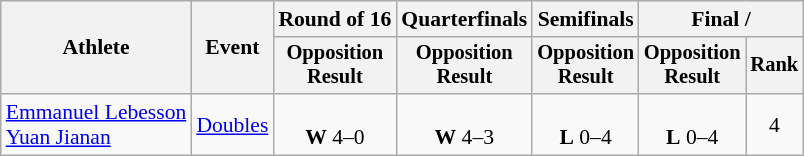<table class="wikitable" style="font-size:90%;">
<tr>
<th rowspan=2>Athlete</th>
<th rowspan=2>Event</th>
<th>Round of 16</th>
<th>Quarterfinals</th>
<th>Semifinals</th>
<th colspan=2>Final / </th>
</tr>
<tr style="font-size:95%">
<th>Opposition<br>Result</th>
<th>Opposition<br>Result</th>
<th>Opposition<br>Result</th>
<th>Opposition<br>Result</th>
<th>Rank</th>
</tr>
<tr align=center>
<td align=left><a href='#'>Emmanuel Lebesson</a><br><a href='#'>Yuan Jianan</a></td>
<td align=left><a href='#'>Doubles</a></td>
<td><br><strong>W</strong> 4–0</td>
<td><br><strong>W</strong> 4–3</td>
<td><br><strong>L</strong> 0–4</td>
<td><br><strong>L</strong> 0–4</td>
<td>4</td>
</tr>
</table>
